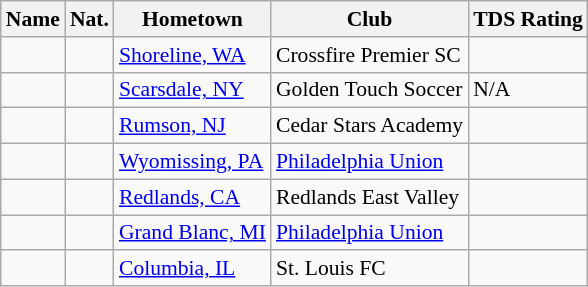<table class="wikitable" style="font-size:90%;" border="1">
<tr>
<th>Name</th>
<th>Nat.</th>
<th>Hometown</th>
<th>Club</th>
<th>TDS Rating</th>
</tr>
<tr>
<td></td>
<td></td>
<td><a href='#'>Shoreline, WA</a></td>
<td>Crossfire Premier SC</td>
<td></td>
</tr>
<tr>
<td></td>
<td></td>
<td><a href='#'>Scarsdale, NY</a></td>
<td>Golden Touch Soccer</td>
<td>N/A</td>
</tr>
<tr>
<td></td>
<td></td>
<td><a href='#'>Rumson, NJ</a></td>
<td>Cedar Stars Academy</td>
<td></td>
</tr>
<tr>
<td></td>
<td></td>
<td><a href='#'>Wyomissing, PA</a></td>
<td><a href='#'>Philadelphia Union</a></td>
<td></td>
</tr>
<tr>
<td></td>
<td></td>
<td><a href='#'>Redlands, CA</a></td>
<td>Redlands East Valley</td>
<td></td>
</tr>
<tr>
<td></td>
<td></td>
<td><a href='#'>Grand Blanc, MI</a></td>
<td><a href='#'>Philadelphia Union</a></td>
<td></td>
</tr>
<tr>
<td></td>
<td></td>
<td><a href='#'>Columbia, IL</a></td>
<td>St. Louis FC</td>
<td></td>
</tr>
</table>
